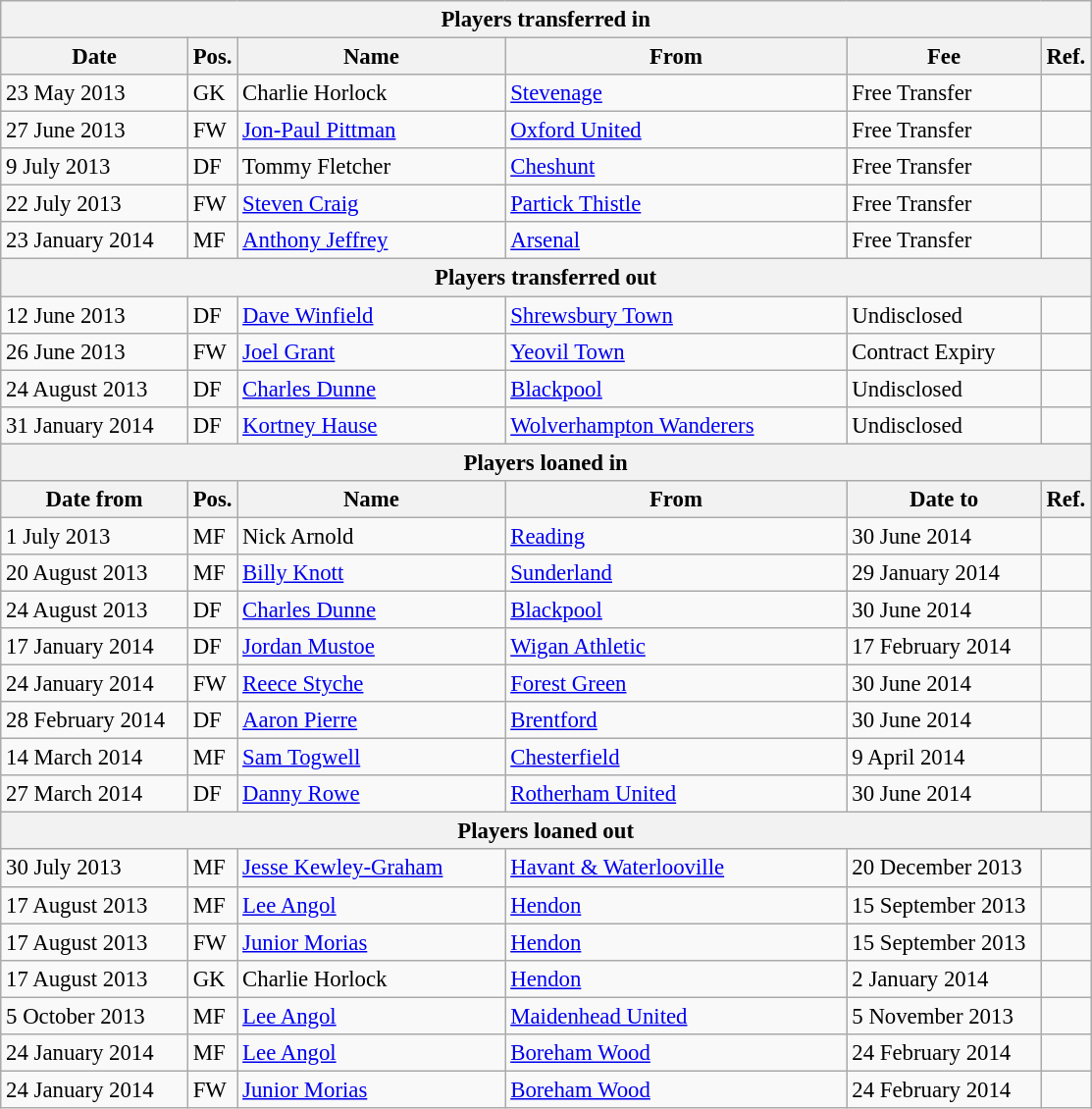<table class="wikitable" style="font-size:95%;">
<tr>
<th colspan="6">Players transferred in</th>
</tr>
<tr>
<th style="width:120px;">Date</th>
<th style="width:25px;">Pos.</th>
<th style="width:175px;">Name</th>
<th style="width:225px;">From</th>
<th style="width:125px;">Fee</th>
<th style="width:25px;">Ref.</th>
</tr>
<tr>
<td>23 May 2013</td>
<td>GK</td>
<td>Charlie Horlock</td>
<td> <a href='#'>Stevenage</a></td>
<td>Free Transfer</td>
<td></td>
</tr>
<tr>
<td>27 June 2013</td>
<td>FW</td>
<td><a href='#'>Jon-Paul Pittman</a></td>
<td> <a href='#'>Oxford United</a></td>
<td>Free Transfer</td>
<td></td>
</tr>
<tr>
<td>9 July 2013</td>
<td>DF</td>
<td>Tommy Fletcher</td>
<td> <a href='#'>Cheshunt</a></td>
<td>Free Transfer</td>
<td></td>
</tr>
<tr>
<td>22 July 2013</td>
<td>FW</td>
<td><a href='#'>Steven Craig</a></td>
<td> <a href='#'>Partick Thistle</a></td>
<td>Free Transfer</td>
<td></td>
</tr>
<tr>
<td>23 January 2014</td>
<td>MF</td>
<td><a href='#'>Anthony Jeffrey</a></td>
<td> <a href='#'>Arsenal</a></td>
<td>Free Transfer</td>
<td></td>
</tr>
<tr>
<th colspan="6">Players transferred out</th>
</tr>
<tr>
<td>12 June 2013</td>
<td>DF</td>
<td><a href='#'>Dave Winfield</a></td>
<td> <a href='#'>Shrewsbury Town</a></td>
<td>Undisclosed</td>
<td></td>
</tr>
<tr>
<td>26 June 2013</td>
<td>FW</td>
<td><a href='#'>Joel Grant</a></td>
<td> <a href='#'>Yeovil Town</a></td>
<td>Contract Expiry</td>
<td></td>
</tr>
<tr>
<td>24 August 2013</td>
<td>DF</td>
<td><a href='#'>Charles Dunne</a></td>
<td> <a href='#'>Blackpool</a></td>
<td>Undisclosed</td>
<td></td>
</tr>
<tr>
<td>31 January 2014</td>
<td>DF</td>
<td><a href='#'>Kortney Hause</a></td>
<td> <a href='#'>Wolverhampton Wanderers</a></td>
<td>Undisclosed</td>
<td></td>
</tr>
<tr>
<th colspan="6">Players loaned in</th>
</tr>
<tr>
<th>Date from</th>
<th>Pos.</th>
<th>Name</th>
<th>From</th>
<th>Date to</th>
<th>Ref.</th>
</tr>
<tr>
<td>1 July 2013</td>
<td>MF</td>
<td>Nick Arnold</td>
<td> <a href='#'>Reading</a></td>
<td>30 June 2014</td>
<td></td>
</tr>
<tr>
<td>20 August 2013</td>
<td>MF</td>
<td><a href='#'>Billy Knott</a></td>
<td> <a href='#'>Sunderland</a></td>
<td>29 January 2014</td>
<td></td>
</tr>
<tr>
<td>24 August 2013</td>
<td>DF</td>
<td><a href='#'>Charles Dunne</a></td>
<td> <a href='#'>Blackpool</a></td>
<td>30 June 2014</td>
<td></td>
</tr>
<tr>
<td>17 January 2014</td>
<td>DF</td>
<td><a href='#'>Jordan Mustoe</a></td>
<td> <a href='#'>Wigan Athletic</a></td>
<td>17 February 2014</td>
<td></td>
</tr>
<tr>
<td>24 January 2014</td>
<td>FW</td>
<td><a href='#'>Reece Styche</a></td>
<td> <a href='#'>Forest Green</a></td>
<td>30 June 2014</td>
<td></td>
</tr>
<tr>
<td>28 February 2014</td>
<td>DF</td>
<td><a href='#'>Aaron Pierre</a></td>
<td> <a href='#'>Brentford</a></td>
<td>30 June 2014</td>
<td></td>
</tr>
<tr>
<td>14 March 2014</td>
<td>MF</td>
<td><a href='#'>Sam Togwell</a></td>
<td> <a href='#'>Chesterfield</a></td>
<td>9 April 2014</td>
<td></td>
</tr>
<tr>
<td>27 March 2014</td>
<td>DF</td>
<td><a href='#'>Danny Rowe</a></td>
<td> <a href='#'>Rotherham United</a></td>
<td>30 June 2014</td>
<td></td>
</tr>
<tr>
<th colspan="6">Players loaned out</th>
</tr>
<tr>
<td>30 July 2013</td>
<td>MF</td>
<td><a href='#'>Jesse Kewley-Graham</a></td>
<td> <a href='#'>Havant & Waterlooville</a></td>
<td>20 December 2013</td>
<td></td>
</tr>
<tr>
<td>17 August 2013</td>
<td>MF</td>
<td><a href='#'>Lee Angol</a></td>
<td> <a href='#'>Hendon</a></td>
<td>15 September 2013</td>
<td></td>
</tr>
<tr>
<td>17 August 2013</td>
<td>FW</td>
<td><a href='#'>Junior Morias</a></td>
<td> <a href='#'>Hendon</a></td>
<td>15 September 2013</td>
<td></td>
</tr>
<tr>
<td>17 August 2013</td>
<td>GK</td>
<td>Charlie Horlock</td>
<td> <a href='#'>Hendon</a></td>
<td>2 January 2014</td>
<td></td>
</tr>
<tr>
<td>5 October 2013</td>
<td>MF</td>
<td><a href='#'>Lee Angol</a></td>
<td> <a href='#'>Maidenhead United</a></td>
<td>5 November 2013</td>
<td></td>
</tr>
<tr>
<td>24 January 2014</td>
<td>MF</td>
<td><a href='#'>Lee Angol</a></td>
<td> <a href='#'>Boreham Wood</a></td>
<td>24 February 2014</td>
<td></td>
</tr>
<tr>
<td>24 January 2014</td>
<td>FW</td>
<td><a href='#'>Junior Morias</a></td>
<td> <a href='#'>Boreham Wood</a></td>
<td>24 February 2014</td>
<td></td>
</tr>
</table>
